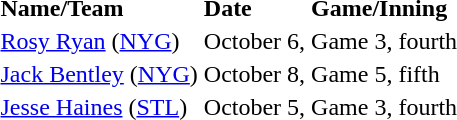<table style="text-align:left;">
<tr>
<th>Name/Team</th>
<th>Date</th>
<th>Game/Inning</th>
</tr>
<tr>
<td><a href='#'>Rosy Ryan</a> (<a href='#'>NYG</a>)</td>
<td>October 6, </td>
<td>Game 3, fourth</td>
</tr>
<tr>
<td><a href='#'>Jack Bentley</a> (<a href='#'>NYG</a>)</td>
<td>October 8, </td>
<td>Game 5, fifth</td>
</tr>
<tr>
<td><a href='#'>Jesse Haines</a> (<a href='#'>STL</a>)</td>
<td>October 5, </td>
<td>Game 3, fourth</td>
</tr>
</table>
